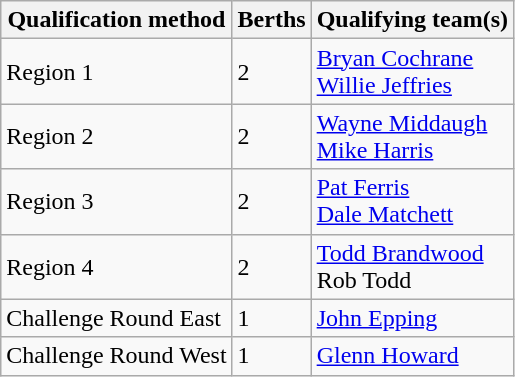<table class="wikitable">
<tr>
<th scope="col">Qualification method</th>
<th scope="col">Berths</th>
<th scope="col">Qualifying team(s)</th>
</tr>
<tr>
<td>Region 1</td>
<td>2</td>
<td><a href='#'>Bryan Cochrane</a> <br> <a href='#'>Willie Jeffries</a></td>
</tr>
<tr>
<td>Region 2</td>
<td>2</td>
<td><a href='#'>Wayne Middaugh</a> <br> <a href='#'>Mike Harris</a></td>
</tr>
<tr>
<td>Region 3</td>
<td>2</td>
<td><a href='#'>Pat Ferris</a> <br> <a href='#'>Dale Matchett</a></td>
</tr>
<tr>
<td>Region 4</td>
<td>2</td>
<td><a href='#'>Todd Brandwood</a> <br> Rob Todd</td>
</tr>
<tr>
<td>Challenge Round East</td>
<td>1</td>
<td><a href='#'>John Epping</a></td>
</tr>
<tr>
<td>Challenge Round West</td>
<td>1</td>
<td><a href='#'>Glenn Howard</a></td>
</tr>
</table>
